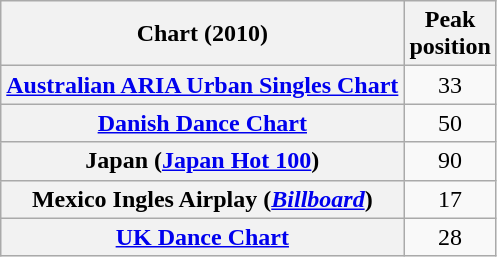<table class="wikitable sortable plainrowheaders" style="text-align:center;">
<tr>
<th>Chart (2010)</th>
<th>Peak<br>position</th>
</tr>
<tr>
<th scope="row"><a href='#'>Australian ARIA Urban Singles Chart</a></th>
<td>33</td>
</tr>
<tr>
<th scope="row"><a href='#'>Danish Dance Chart</a></th>
<td>50</td>
</tr>
<tr>
<th scope="row">Japan (<a href='#'>Japan Hot 100</a>)</th>
<td>90</td>
</tr>
<tr>
<th scope="row">Mexico Ingles Airplay  (<em><a href='#'>Billboard</a></em>)</th>
<td>17</td>
</tr>
<tr>
<th scope="row"><a href='#'>UK Dance Chart</a></th>
<td>28</td>
</tr>
</table>
